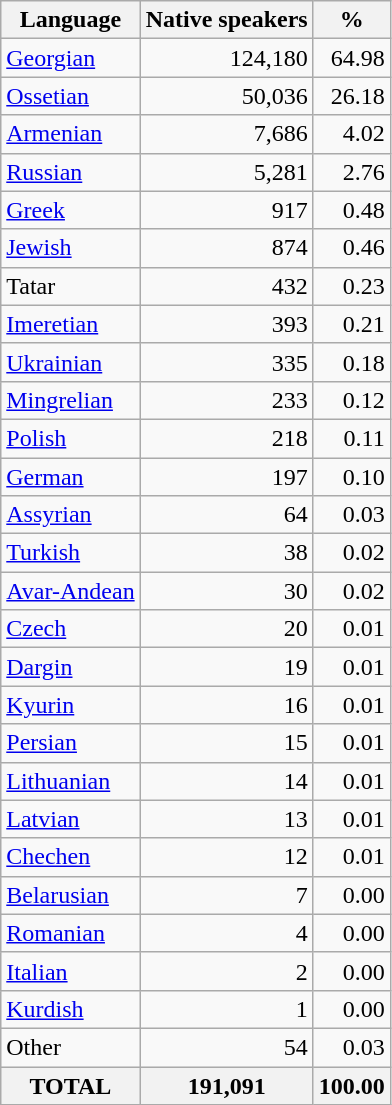<table class="wikitable sortable">
<tr>
<th>Language</th>
<th>Native speakers</th>
<th>%</th>
</tr>
<tr>
<td><a href='#'>Georgian</a></td>
<td align="right">124,180</td>
<td align="right">64.98</td>
</tr>
<tr>
<td><a href='#'>Ossetian</a></td>
<td align="right">50,036</td>
<td align="right">26.18</td>
</tr>
<tr>
<td><a href='#'>Armenian</a></td>
<td align="right">7,686</td>
<td align="right">4.02</td>
</tr>
<tr>
<td><a href='#'>Russian</a></td>
<td align="right">5,281</td>
<td align="right">2.76</td>
</tr>
<tr>
<td><a href='#'>Greek</a></td>
<td align="right">917</td>
<td align="right">0.48</td>
</tr>
<tr>
<td><a href='#'>Jewish</a></td>
<td align="right">874</td>
<td align="right">0.46</td>
</tr>
<tr>
<td>Tatar</td>
<td align="right">432</td>
<td align="right">0.23</td>
</tr>
<tr>
<td><a href='#'>Imeretian</a></td>
<td align="right">393</td>
<td align="right">0.21</td>
</tr>
<tr>
<td><a href='#'>Ukrainian</a></td>
<td align="right">335</td>
<td align="right">0.18</td>
</tr>
<tr>
<td><a href='#'>Mingrelian</a></td>
<td align="right">233</td>
<td align="right">0.12</td>
</tr>
<tr>
<td><a href='#'>Polish</a></td>
<td align="right">218</td>
<td align="right">0.11</td>
</tr>
<tr>
<td><a href='#'>German</a></td>
<td align="right">197</td>
<td align="right">0.10</td>
</tr>
<tr>
<td><a href='#'>Assyrian</a></td>
<td align="right">64</td>
<td align="right">0.03</td>
</tr>
<tr>
<td><a href='#'>Turkish</a></td>
<td align="right">38</td>
<td align="right">0.02</td>
</tr>
<tr>
<td><a href='#'>Avar-Andean</a></td>
<td align="right">30</td>
<td align="right">0.02</td>
</tr>
<tr>
<td><a href='#'>Czech</a></td>
<td align="right">20</td>
<td align="right">0.01</td>
</tr>
<tr>
<td><a href='#'>Dargin</a></td>
<td align="right">19</td>
<td align="right">0.01</td>
</tr>
<tr>
<td><a href='#'>Kyurin</a></td>
<td align="right">16</td>
<td align="right">0.01</td>
</tr>
<tr>
<td><a href='#'>Persian</a></td>
<td align="right">15</td>
<td align="right">0.01</td>
</tr>
<tr>
<td><a href='#'>Lithuanian</a></td>
<td align="right">14</td>
<td align="right">0.01</td>
</tr>
<tr>
<td><a href='#'>Latvian</a></td>
<td align="right">13</td>
<td align="right">0.01</td>
</tr>
<tr>
<td><a href='#'>Chechen</a></td>
<td align="right">12</td>
<td align="right">0.01</td>
</tr>
<tr>
<td><a href='#'>Belarusian</a></td>
<td align="right">7</td>
<td align="right">0.00</td>
</tr>
<tr>
<td><a href='#'>Romanian</a></td>
<td align="right">4</td>
<td align="right">0.00</td>
</tr>
<tr>
<td><a href='#'>Italian</a></td>
<td align="right">2</td>
<td align="right">0.00</td>
</tr>
<tr>
<td><a href='#'>Kurdish</a></td>
<td align="right">1</td>
<td align="right">0.00</td>
</tr>
<tr>
<td>Other</td>
<td align="right">54</td>
<td align="right">0.03</td>
</tr>
<tr>
<th>TOTAL</th>
<th>191,091</th>
<th>100.00</th>
</tr>
</table>
